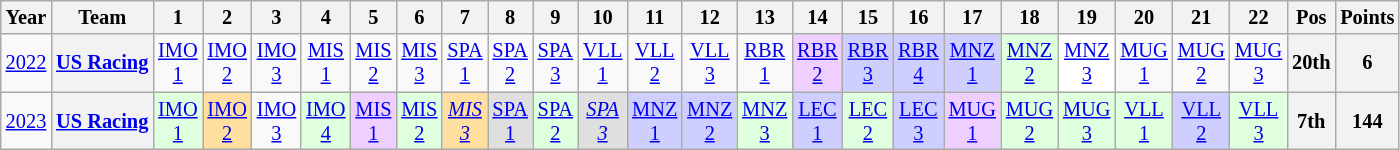<table class="wikitable" style="text-align:center; font-size:85%">
<tr>
<th>Year</th>
<th>Team</th>
<th>1</th>
<th>2</th>
<th>3</th>
<th>4</th>
<th>5</th>
<th>6</th>
<th>7</th>
<th>8</th>
<th>9</th>
<th>10</th>
<th>11</th>
<th>12</th>
<th>13</th>
<th>14</th>
<th>15</th>
<th>16</th>
<th>17</th>
<th>18</th>
<th>19</th>
<th>20</th>
<th>21</th>
<th>22</th>
<th>Pos</th>
<th>Points</th>
</tr>
<tr>
<td><a href='#'>2022</a></td>
<th nowrap=""><a href='#'>US Racing</a></th>
<td><a href='#'>IMO<br>1</a></td>
<td><a href='#'>IMO<br>2</a></td>
<td><a href='#'>IMO<br>3</a></td>
<td><a href='#'>MIS<br>1</a></td>
<td><a href='#'>MIS<br>2</a></td>
<td><a href='#'>MIS<br>3</a></td>
<td><a href='#'>SPA<br>1</a></td>
<td><a href='#'>SPA<br>2</a></td>
<td><a href='#'>SPA<br>3</a></td>
<td><a href='#'>VLL<br>1</a></td>
<td><a href='#'>VLL<br>2</a></td>
<td><a href='#'>VLL<br>3</a></td>
<td><a href='#'>RBR<br>1</a></td>
<td style="background:#efcfff;"><a href='#'>RBR<br>2</a><br></td>
<td style="background:#cfcfff;"><a href='#'>RBR<br>3</a><br></td>
<td style="background:#cfcfff;"><a href='#'>RBR<br>4</a><br></td>
<td style="background:#cfcfff;"><a href='#'>MNZ<br>1</a><br></td>
<td style="background:#dfffdf;"><a href='#'>MNZ<br>2</a><br></td>
<td style="background:#FFFFFF;"><a href='#'>MNZ<br>3</a><br></td>
<td><a href='#'>MUG<br>1</a></td>
<td><a href='#'>MUG<br>2</a></td>
<td><a href='#'>MUG<br>3</a></td>
<th>20th</th>
<th>6</th>
</tr>
<tr>
<td><a href='#'>2023</a></td>
<th nowrap=""><a href='#'>US Racing</a></th>
<td style="background:#dfffdf;"><a href='#'>IMO<br>1</a><br></td>
<td style="background:#FFDF9F;"><a href='#'>IMO<br>2</a><br></td>
<td><a href='#'>IMO<br>3</a></td>
<td style="background:#dfffdf;"><a href='#'>IMO<br>4</a><br></td>
<td style="background:#efcfff;"><a href='#'>MIS<br>1</a><br></td>
<td style="background:#DFFFDF;"><a href='#'>MIS<br>2</a><br></td>
<td style="background:#FFDF9F;"><a href='#'><em>MIS<br>3</em></a><br></td>
<td style="background:#DFDFDF;"><a href='#'>SPA<br>1</a><br></td>
<td style="background:#dfffdf;"><a href='#'>SPA<br>2</a><br></td>
<td style="background:#DFDFDF;"><a href='#'><em>SPA<br>3</em></a><br></td>
<td style="background:#cfcfff;"><a href='#'>MNZ<br>1</a><br></td>
<td style="background:#cfcfff;"><a href='#'>MNZ<br>2</a><br></td>
<td style="background:#dfffdf;"><a href='#'>MNZ<br>3</a><br></td>
<td style="background:#cfcfff;"><a href='#'>LEC<br>1</a><br></td>
<td style="background:#dfffdf;"><a href='#'>LEC<br>2</a><br></td>
<td style="background:#cfcfff;"><a href='#'>LEC<br>3</a><br></td>
<td style="background:#efcfff;"><a href='#'>MUG<br>1</a><br></td>
<td style="background:#dfffdf;"><a href='#'>MUG<br>2</a><br></td>
<td style="background:#DFFFDF;"><a href='#'>MUG<br>3</a><br></td>
<td style="background:#DFFFDF;"><a href='#'>VLL<br>1</a><br></td>
<td style="background:#cfcfff;"><a href='#'>VLL<br>2</a><br></td>
<td style="background:#DFFFDF;"><a href='#'>VLL<br>3</a><br></td>
<th>7th</th>
<th>144</th>
</tr>
</table>
